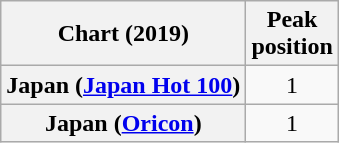<table class="wikitable plainrowheaders" style="text-align:center">
<tr>
<th scope="col">Chart (2019)</th>
<th scope="col">Peak<br>position</th>
</tr>
<tr>
<th scope="row">Japan (<a href='#'>Japan Hot 100</a>)</th>
<td>1</td>
</tr>
<tr>
<th scope="row">Japan (<a href='#'>Oricon</a>)</th>
<td>1</td>
</tr>
</table>
